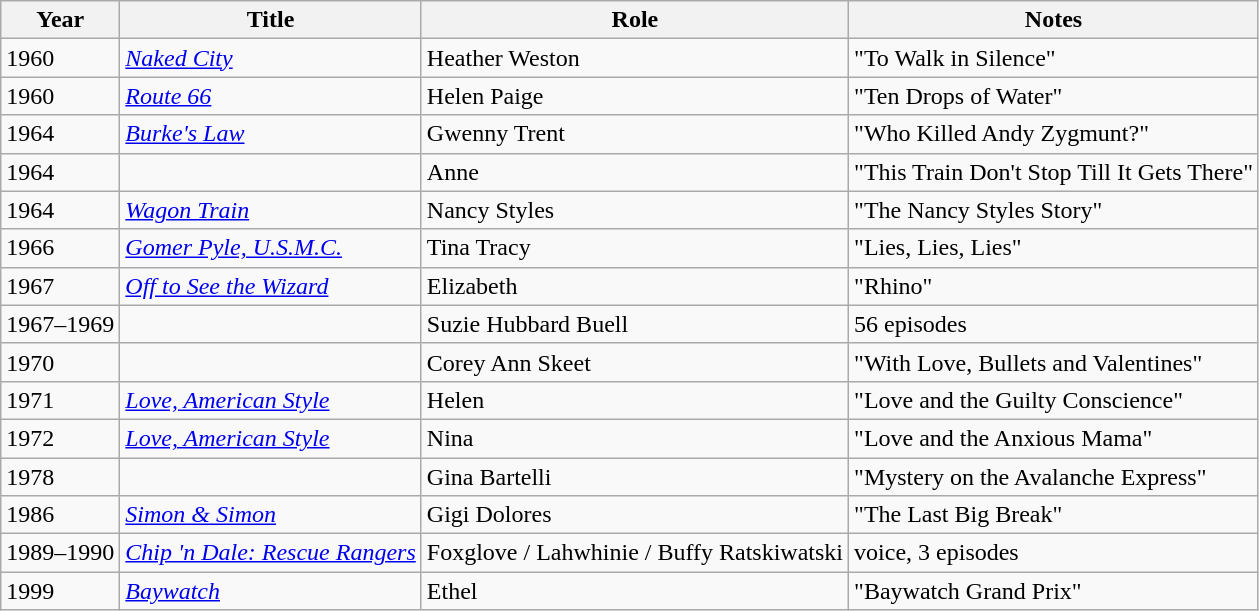<table class="wikitable sortable">
<tr>
<th>Year</th>
<th>Title</th>
<th>Role</th>
<th class="unsortable">Notes</th>
</tr>
<tr>
<td>1960</td>
<td><em><a href='#'>Naked City</a></em></td>
<td>Heather Weston</td>
<td>"To Walk in Silence"</td>
</tr>
<tr>
<td>1960</td>
<td><em><a href='#'>Route 66</a></em></td>
<td>Helen Paige</td>
<td>"Ten Drops of Water"</td>
</tr>
<tr>
<td>1964</td>
<td><em><a href='#'>Burke's Law</a></em></td>
<td>Gwenny Trent</td>
<td>"Who Killed Andy Zygmunt?"</td>
</tr>
<tr>
<td>1964</td>
<td><em></em></td>
<td>Anne</td>
<td>"This Train Don't Stop Till It Gets There"</td>
</tr>
<tr>
<td>1964</td>
<td><em><a href='#'>Wagon Train</a></em></td>
<td>Nancy Styles</td>
<td>"The Nancy Styles Story"</td>
</tr>
<tr>
<td>1966</td>
<td><em><a href='#'>Gomer Pyle, U.S.M.C.</a></em></td>
<td>Tina Tracy</td>
<td>"Lies, Lies, Lies"</td>
</tr>
<tr>
<td>1967</td>
<td><em><a href='#'>Off to See the Wizard</a></em></td>
<td>Elizabeth</td>
<td>"Rhino"</td>
</tr>
<tr>
<td>1967–1969</td>
<td><em></em></td>
<td>Suzie Hubbard Buell</td>
<td>56 episodes</td>
</tr>
<tr>
<td>1970</td>
<td><em></em></td>
<td>Corey Ann Skeet</td>
<td>"With Love, Bullets and Valentines"</td>
</tr>
<tr>
<td>1971</td>
<td><em><a href='#'>Love, American Style</a></em></td>
<td>Helen</td>
<td>"Love and the Guilty Conscience"</td>
</tr>
<tr>
<td>1972</td>
<td><em><a href='#'>Love, American Style</a></em></td>
<td>Nina</td>
<td>"Love and the Anxious Mama"</td>
</tr>
<tr>
<td>1978</td>
<td><em></em></td>
<td>Gina Bartelli</td>
<td>"Mystery on the Avalanche Express"</td>
</tr>
<tr>
<td>1986</td>
<td><em><a href='#'>Simon & Simon</a></em></td>
<td>Gigi Dolores</td>
<td>"The Last Big Break"</td>
</tr>
<tr>
<td>1989–1990</td>
<td><em><a href='#'>Chip 'n Dale: Rescue Rangers</a></em></td>
<td>Foxglove / Lahwhinie / Buffy Ratskiwatski</td>
<td>voice, 3 episodes</td>
</tr>
<tr>
<td>1999</td>
<td><em><a href='#'>Baywatch</a></em></td>
<td>Ethel</td>
<td>"Baywatch Grand Prix"</td>
</tr>
</table>
